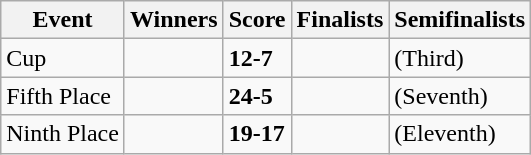<table class="wikitable">
<tr>
<th>Event</th>
<th>Winners</th>
<th>Score</th>
<th>Finalists</th>
<th>Semifinalists</th>
</tr>
<tr>
<td>Cup</td>
<td><strong></strong></td>
<td><strong>12-7</strong></td>
<td></td>
<td> (Third)<br></td>
</tr>
<tr>
<td>Fifth Place</td>
<td><strong></strong></td>
<td><strong>24-5</strong></td>
<td></td>
<td> (Seventh)<br></td>
</tr>
<tr>
<td>Ninth Place</td>
<td><strong></strong></td>
<td><strong>19-17</strong></td>
<td></td>
<td> (Eleventh)<br></td>
</tr>
</table>
